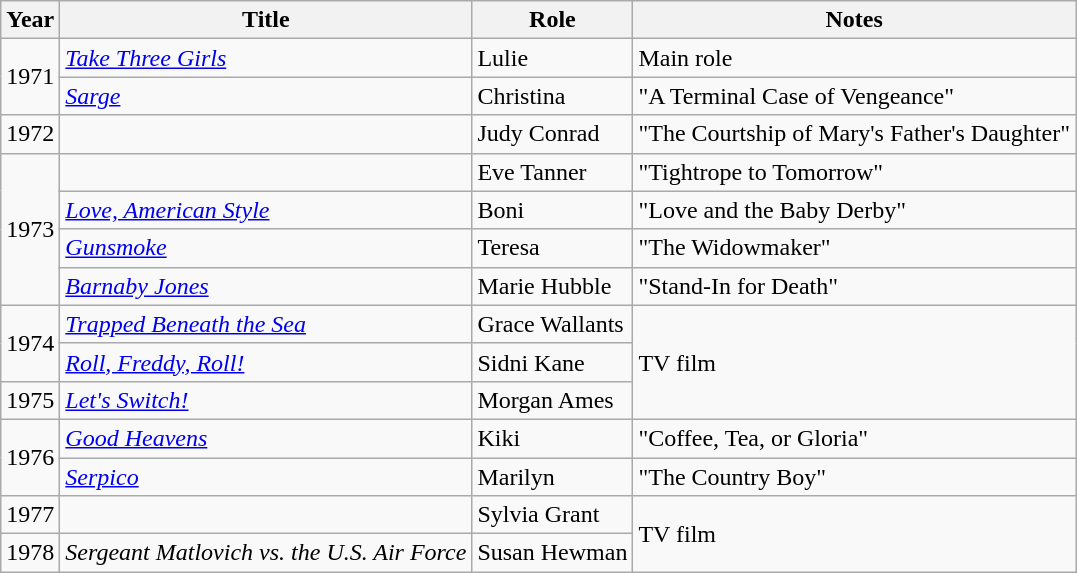<table class="wikitable">
<tr>
<th>Year</th>
<th>Title</th>
<th>Role</th>
<th>Notes</th>
</tr>
<tr>
<td rowspan=2>1971</td>
<td><em><a href='#'>Take Three Girls</a></em></td>
<td>Lulie</td>
<td>Main role</td>
</tr>
<tr>
<td><em><a href='#'>Sarge</a></em></td>
<td>Christina</td>
<td>"A Terminal Case of Vengeance"</td>
</tr>
<tr>
<td>1972</td>
<td><em></em></td>
<td>Judy Conrad</td>
<td>"The Courtship of Mary's Father's Daughter"</td>
</tr>
<tr>
<td rowspan=4>1973</td>
<td><em></em></td>
<td>Eve Tanner</td>
<td>"Tightrope to Tomorrow"</td>
</tr>
<tr>
<td><em><a href='#'>Love, American Style</a></em></td>
<td>Boni</td>
<td>"Love and the Baby Derby"</td>
</tr>
<tr>
<td><em><a href='#'>Gunsmoke</a></em></td>
<td>Teresa</td>
<td>"The Widowmaker"</td>
</tr>
<tr>
<td><em><a href='#'>Barnaby Jones</a></em></td>
<td>Marie Hubble</td>
<td>"Stand-In for Death"</td>
</tr>
<tr>
<td rowspan=2>1974</td>
<td><em><a href='#'>Trapped Beneath the Sea</a></em></td>
<td>Grace Wallants</td>
<td rowspan=3>TV film</td>
</tr>
<tr>
<td><em><a href='#'>Roll, Freddy, Roll!</a></em></td>
<td>Sidni Kane</td>
</tr>
<tr>
<td>1975</td>
<td><em><a href='#'>Let's Switch!</a></em></td>
<td>Morgan Ames</td>
</tr>
<tr>
<td rowspan=2>1976</td>
<td><em><a href='#'>Good Heavens</a></em></td>
<td>Kiki</td>
<td>"Coffee, Tea, or Gloria"</td>
</tr>
<tr>
<td><em><a href='#'>Serpico</a></em></td>
<td>Marilyn</td>
<td>"The Country Boy"</td>
</tr>
<tr>
<td>1977</td>
<td><em></em></td>
<td>Sylvia Grant</td>
<td rowspan=2>TV film</td>
</tr>
<tr>
<td>1978</td>
<td><em>Sergeant Matlovich vs. the U.S. Air Force</em></td>
<td>Susan Hewman</td>
</tr>
</table>
